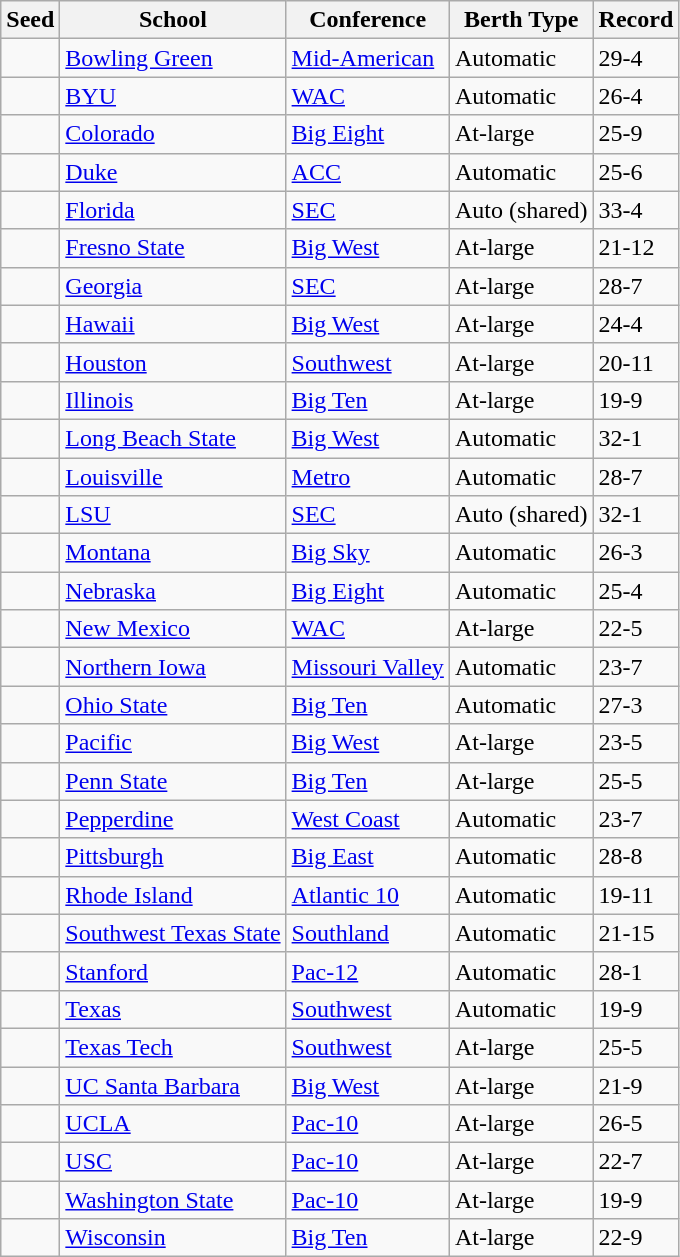<table class="wikitable sortable">
<tr>
<th>Seed</th>
<th>School</th>
<th>Conference</th>
<th>Berth Type</th>
<th>Record</th>
</tr>
<tr>
<td></td>
<td><a href='#'>Bowling Green</a></td>
<td><a href='#'>Mid-American</a></td>
<td>Automatic</td>
<td>29-4</td>
</tr>
<tr>
<td></td>
<td><a href='#'>BYU</a></td>
<td><a href='#'>WAC</a></td>
<td>Automatic</td>
<td>26-4</td>
</tr>
<tr>
<td></td>
<td><a href='#'>Colorado</a></td>
<td><a href='#'>Big Eight</a></td>
<td>At-large</td>
<td>25-9</td>
</tr>
<tr>
<td></td>
<td><a href='#'>Duke</a></td>
<td><a href='#'>ACC</a></td>
<td>Automatic</td>
<td>25-6</td>
</tr>
<tr>
<td></td>
<td><a href='#'>Florida</a></td>
<td><a href='#'>SEC</a></td>
<td>Auto (shared)</td>
<td>33-4</td>
</tr>
<tr>
<td></td>
<td><a href='#'>Fresno State</a></td>
<td><a href='#'>Big West</a></td>
<td>At-large</td>
<td>21-12</td>
</tr>
<tr>
<td></td>
<td><a href='#'>Georgia</a></td>
<td><a href='#'>SEC</a></td>
<td>At-large</td>
<td>28-7</td>
</tr>
<tr>
<td></td>
<td><a href='#'>Hawaii</a></td>
<td><a href='#'>Big West</a></td>
<td>At-large</td>
<td>24-4</td>
</tr>
<tr>
<td></td>
<td><a href='#'>Houston</a></td>
<td><a href='#'>Southwest</a></td>
<td>At-large</td>
<td>20-11</td>
</tr>
<tr>
<td></td>
<td><a href='#'>Illinois</a></td>
<td><a href='#'>Big Ten</a></td>
<td>At-large</td>
<td>19-9</td>
</tr>
<tr>
<td></td>
<td><a href='#'>Long Beach State</a></td>
<td><a href='#'>Big West</a></td>
<td>Automatic</td>
<td>32-1</td>
</tr>
<tr>
<td></td>
<td><a href='#'>Louisville</a></td>
<td><a href='#'>Metro</a></td>
<td>Automatic</td>
<td>28-7</td>
</tr>
<tr>
<td></td>
<td><a href='#'>LSU</a></td>
<td><a href='#'>SEC</a></td>
<td>Auto (shared)</td>
<td>32-1</td>
</tr>
<tr>
<td></td>
<td><a href='#'>Montana</a></td>
<td><a href='#'>Big Sky</a></td>
<td>Automatic</td>
<td>26-3</td>
</tr>
<tr>
<td></td>
<td><a href='#'>Nebraska</a></td>
<td><a href='#'>Big Eight</a></td>
<td>Automatic</td>
<td>25-4</td>
</tr>
<tr>
<td></td>
<td><a href='#'>New Mexico</a></td>
<td><a href='#'>WAC</a></td>
<td>At-large</td>
<td>22-5</td>
</tr>
<tr>
<td></td>
<td><a href='#'>Northern Iowa</a></td>
<td><a href='#'>Missouri Valley</a></td>
<td>Automatic</td>
<td>23-7</td>
</tr>
<tr>
<td></td>
<td><a href='#'>Ohio State</a></td>
<td><a href='#'>Big Ten</a></td>
<td>Automatic</td>
<td>27-3</td>
</tr>
<tr>
<td></td>
<td><a href='#'>Pacific</a></td>
<td><a href='#'>Big West</a></td>
<td>At-large</td>
<td>23-5</td>
</tr>
<tr>
<td></td>
<td><a href='#'>Penn State</a></td>
<td><a href='#'>Big Ten</a></td>
<td>At-large</td>
<td>25-5</td>
</tr>
<tr>
<td></td>
<td><a href='#'>Pepperdine</a></td>
<td><a href='#'>West Coast</a></td>
<td>Automatic</td>
<td>23-7</td>
</tr>
<tr>
<td></td>
<td><a href='#'>Pittsburgh</a></td>
<td><a href='#'>Big East</a></td>
<td>Automatic</td>
<td>28-8</td>
</tr>
<tr>
<td></td>
<td><a href='#'>Rhode Island</a></td>
<td><a href='#'>Atlantic 10</a></td>
<td>Automatic</td>
<td>19-11</td>
</tr>
<tr>
<td></td>
<td><a href='#'>Southwest Texas State</a></td>
<td><a href='#'>Southland</a></td>
<td>Automatic</td>
<td>21-15</td>
</tr>
<tr>
<td></td>
<td><a href='#'>Stanford</a></td>
<td><a href='#'>Pac-12</a></td>
<td>Automatic</td>
<td>28-1</td>
</tr>
<tr>
<td></td>
<td><a href='#'>Texas</a></td>
<td><a href='#'>Southwest</a></td>
<td>Automatic</td>
<td>19-9</td>
</tr>
<tr>
<td></td>
<td><a href='#'>Texas Tech</a></td>
<td><a href='#'>Southwest</a></td>
<td>At-large</td>
<td>25-5</td>
</tr>
<tr>
<td></td>
<td><a href='#'>UC Santa Barbara</a></td>
<td><a href='#'>Big West</a></td>
<td>At-large</td>
<td>21-9</td>
</tr>
<tr>
<td></td>
<td><a href='#'>UCLA</a></td>
<td><a href='#'>Pac-10</a></td>
<td>At-large</td>
<td>26-5</td>
</tr>
<tr>
<td></td>
<td><a href='#'>USC</a></td>
<td><a href='#'>Pac-10</a></td>
<td>At-large</td>
<td>22-7</td>
</tr>
<tr>
<td></td>
<td><a href='#'>Washington State</a></td>
<td><a href='#'>Pac-10</a></td>
<td>At-large</td>
<td>19-9</td>
</tr>
<tr>
<td></td>
<td><a href='#'>Wisconsin</a></td>
<td><a href='#'>Big Ten</a></td>
<td>At-large</td>
<td>22-9</td>
</tr>
</table>
